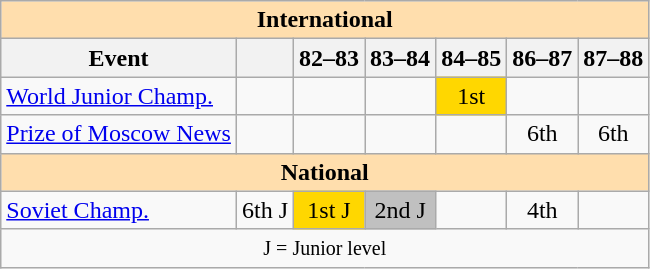<table class="wikitable" style="text-align:center">
<tr>
<th style="background-color: #ffdead; " colspan=7 align=center>International</th>
</tr>
<tr>
<th>Event</th>
<th></th>
<th>82–83</th>
<th>83–84</th>
<th>84–85</th>
<th>86–87</th>
<th>87–88</th>
</tr>
<tr>
<td align=left><a href='#'>World Junior Champ.</a></td>
<td></td>
<td></td>
<td></td>
<td bgcolor=gold>1st</td>
<td></td>
<td></td>
</tr>
<tr>
<td align=left><a href='#'>Prize of Moscow News</a></td>
<td></td>
<td></td>
<td></td>
<td></td>
<td>6th</td>
<td>6th</td>
</tr>
<tr>
<th style="background-color: #ffdead; " colspan=7 align=center>National</th>
</tr>
<tr>
<td align=left><a href='#'>Soviet Champ.</a></td>
<td>6th J</td>
<td bgcolor=gold>1st J</td>
<td bgcolor=silver>2nd J</td>
<td></td>
<td>4th</td>
<td></td>
</tr>
<tr>
<td colspan=7 align=center><small> J = Junior level </small></td>
</tr>
</table>
